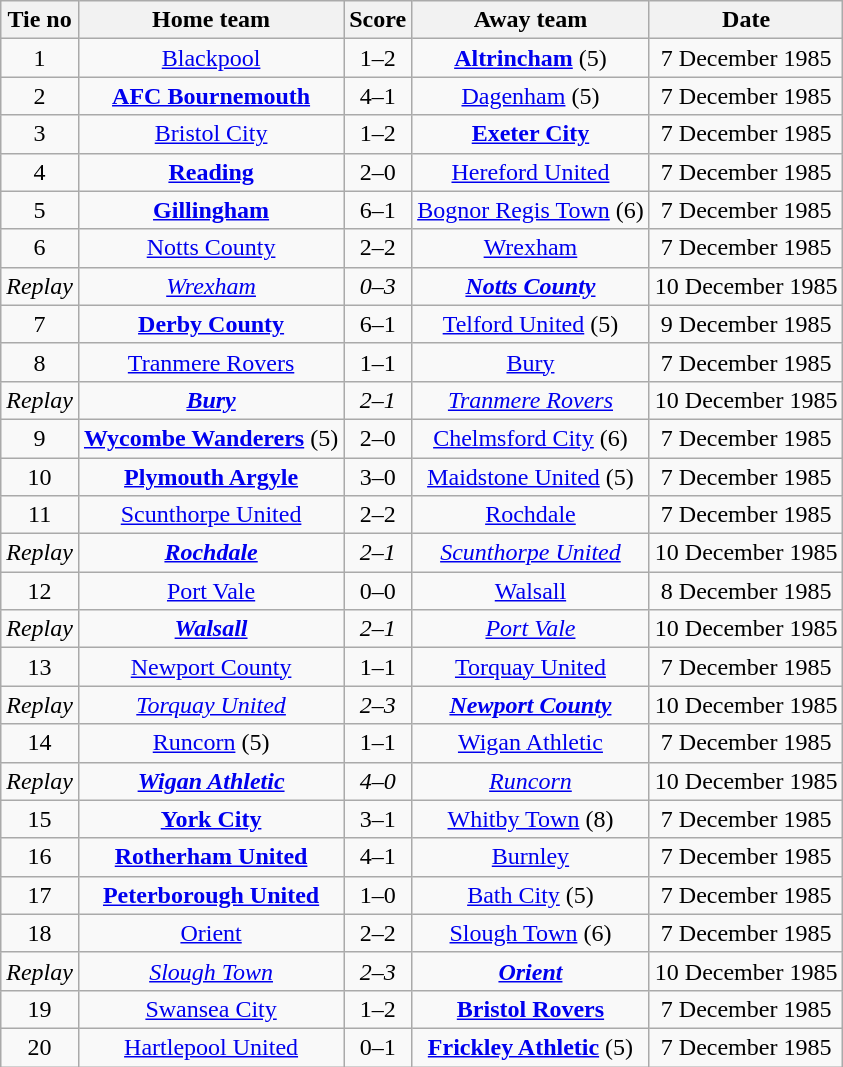<table class="wikitable" style="text-align: center">
<tr>
<th>Tie no</th>
<th>Home team</th>
<th>Score</th>
<th>Away team</th>
<th>Date</th>
</tr>
<tr>
<td>1</td>
<td><a href='#'>Blackpool</a></td>
<td>1–2</td>
<td><strong><a href='#'>Altrincham</a></strong> (5)</td>
<td>7 December 1985</td>
</tr>
<tr>
<td>2</td>
<td><strong><a href='#'>AFC Bournemouth</a></strong></td>
<td>4–1</td>
<td><a href='#'>Dagenham</a> (5)</td>
<td>7 December 1985</td>
</tr>
<tr>
<td>3</td>
<td><a href='#'>Bristol City</a></td>
<td>1–2</td>
<td><strong><a href='#'>Exeter City</a></strong></td>
<td>7 December 1985</td>
</tr>
<tr>
<td>4</td>
<td><strong><a href='#'>Reading</a></strong></td>
<td>2–0</td>
<td><a href='#'>Hereford United</a></td>
<td>7 December 1985</td>
</tr>
<tr>
<td>5</td>
<td><strong><a href='#'>Gillingham</a></strong></td>
<td>6–1</td>
<td><a href='#'>Bognor Regis Town</a> (6)</td>
<td>7 December 1985</td>
</tr>
<tr>
<td>6</td>
<td><a href='#'>Notts County</a></td>
<td>2–2</td>
<td><a href='#'>Wrexham</a></td>
<td>7 December 1985</td>
</tr>
<tr>
<td><em>Replay</em></td>
<td><em><a href='#'>Wrexham</a></em></td>
<td><em>0–3</em></td>
<td><strong><em><a href='#'>Notts County</a></em></strong></td>
<td>10 December 1985</td>
</tr>
<tr>
<td>7</td>
<td><strong><a href='#'>Derby County</a></strong></td>
<td>6–1</td>
<td><a href='#'>Telford United</a> (5)</td>
<td>9 December 1985</td>
</tr>
<tr>
<td>8</td>
<td><a href='#'>Tranmere Rovers</a></td>
<td>1–1</td>
<td><a href='#'>Bury</a></td>
<td>7 December 1985</td>
</tr>
<tr>
<td><em>Replay</em></td>
<td><strong><em><a href='#'>Bury</a></em></strong></td>
<td><em>2–1</em></td>
<td><em><a href='#'>Tranmere Rovers</a></em></td>
<td>10 December 1985</td>
</tr>
<tr>
<td>9</td>
<td><strong><a href='#'>Wycombe Wanderers</a></strong> (5)</td>
<td>2–0</td>
<td><a href='#'>Chelmsford City</a> (6)</td>
<td>7 December 1985</td>
</tr>
<tr>
<td>10</td>
<td><strong><a href='#'>Plymouth Argyle</a></strong></td>
<td>3–0</td>
<td><a href='#'>Maidstone United</a> (5)</td>
<td>7 December 1985</td>
</tr>
<tr>
<td>11</td>
<td><a href='#'>Scunthorpe United</a></td>
<td>2–2</td>
<td><a href='#'>Rochdale</a></td>
<td>7 December 1985</td>
</tr>
<tr>
<td><em>Replay</em></td>
<td><strong><em><a href='#'>Rochdale</a></em></strong></td>
<td><em>2–1</em></td>
<td><em><a href='#'>Scunthorpe United</a></em></td>
<td>10 December 1985</td>
</tr>
<tr>
<td>12</td>
<td><a href='#'>Port Vale</a></td>
<td>0–0</td>
<td><a href='#'>Walsall</a></td>
<td>8 December 1985</td>
</tr>
<tr>
<td><em>Replay</em></td>
<td><strong><em><a href='#'>Walsall</a></em></strong></td>
<td><em>2–1</em></td>
<td><em><a href='#'>Port Vale</a></em></td>
<td>10 December 1985</td>
</tr>
<tr>
<td>13</td>
<td><a href='#'>Newport County</a></td>
<td>1–1</td>
<td><a href='#'>Torquay United</a></td>
<td>7 December 1985</td>
</tr>
<tr>
<td><em>Replay</em></td>
<td><em><a href='#'>Torquay United</a></em></td>
<td><em>2–3</em></td>
<td><strong><em><a href='#'>Newport County</a></em></strong></td>
<td>10 December 1985</td>
</tr>
<tr>
<td>14</td>
<td><a href='#'>Runcorn</a> (5)</td>
<td>1–1</td>
<td><a href='#'>Wigan Athletic</a></td>
<td>7 December 1985</td>
</tr>
<tr>
<td><em>Replay</em></td>
<td><strong><em><a href='#'>Wigan Athletic</a></em></strong></td>
<td><em>4–0</em></td>
<td><em><a href='#'>Runcorn</a></em></td>
<td>10 December 1985</td>
</tr>
<tr>
<td>15</td>
<td><strong><a href='#'>York City</a></strong></td>
<td>3–1</td>
<td><a href='#'>Whitby Town</a> (8)</td>
<td>7 December 1985</td>
</tr>
<tr>
<td>16</td>
<td><strong><a href='#'>Rotherham United</a></strong></td>
<td>4–1</td>
<td><a href='#'>Burnley</a></td>
<td>7 December 1985</td>
</tr>
<tr>
<td>17</td>
<td><strong><a href='#'>Peterborough United</a></strong></td>
<td>1–0</td>
<td><a href='#'>Bath City</a> (5)</td>
<td>7 December 1985</td>
</tr>
<tr>
<td>18</td>
<td><a href='#'>Orient</a></td>
<td>2–2</td>
<td><a href='#'>Slough Town</a> (6)</td>
<td>7 December 1985</td>
</tr>
<tr>
<td><em>Replay</em></td>
<td><em><a href='#'>Slough Town</a></em></td>
<td><em>2–3</em></td>
<td><strong><em><a href='#'>Orient</a></em></strong></td>
<td>10 December 1985</td>
</tr>
<tr>
<td>19</td>
<td><a href='#'>Swansea City</a></td>
<td>1–2</td>
<td><strong><a href='#'>Bristol Rovers</a></strong></td>
<td>7 December 1985</td>
</tr>
<tr>
<td>20</td>
<td><a href='#'>Hartlepool United</a></td>
<td>0–1</td>
<td><strong><a href='#'>Frickley Athletic</a></strong> (5)</td>
<td>7 December 1985</td>
</tr>
</table>
